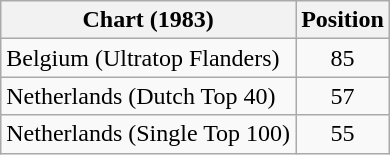<table class="wikitable sortable">
<tr>
<th>Chart (1983)</th>
<th>Position</th>
</tr>
<tr>
<td>Belgium (Ultratop Flanders)</td>
<td align="center">85</td>
</tr>
<tr>
<td>Netherlands (Dutch Top 40)</td>
<td align="center">57</td>
</tr>
<tr>
<td>Netherlands (Single Top 100)</td>
<td align="center">55</td>
</tr>
</table>
